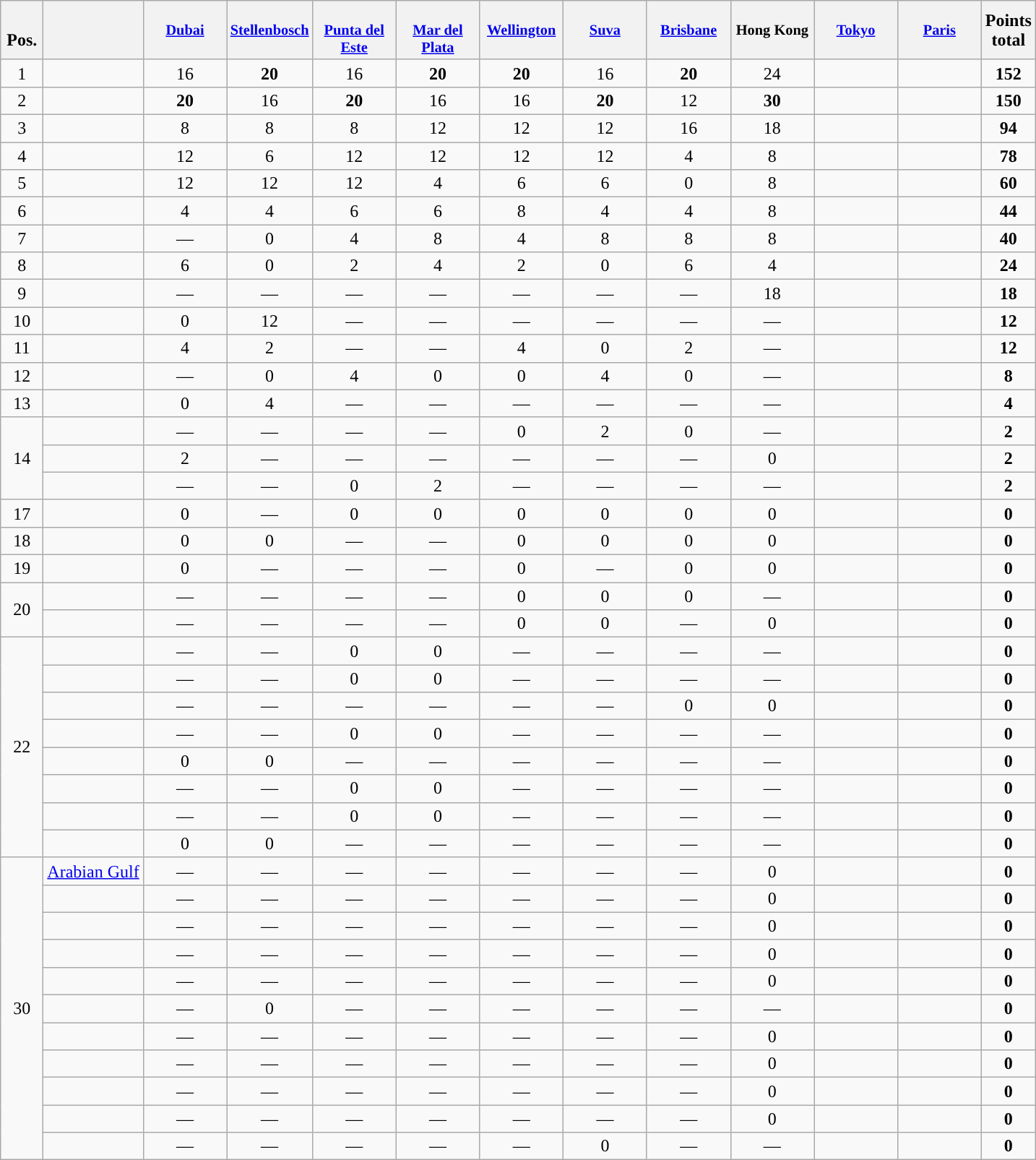<table class="wikitable" style="text-align:center;">
<tr>
<th style="width:2em;"><br>Pos.</th>
<th></th>
<th style="width:5.2em; vertical-align:top; font-size:85%;"><br><a href='#'>Dubai</a></th>
<th style="width:5.2em; vertical-align:top; font-size:85%;"><br><a href='#'>Stellenbosch</a></th>
<th style="width:5.2em; vertical-align:top; font-size:85%;"><br><a href='#'>Punta del Este</a></th>
<th style="width:5.2em; vertical-align:top; font-size:85%;"><br><a href='#'>Mar del Plata</a></th>
<th style="width:5.2em; vertical-align:top; font-size:85%;"><br><a href='#'>Wellington</a></th>
<th style="width:5.2em; vertical-align:top; font-size:85%;"><br><a href='#'>Suva</a></th>
<th style="width:5.2em; vertical-align:top; font-size:85%;"><br><a href='#'>Brisbane</a></th>
<th style="width:5.2em; vertical-align:top; font-size:85%;"><br>Hong Kong</th>
<th style="width:5.2em; vertical-align:top; font-size:85%;"><br><a href='#'>Tokyo</a></th>
<th style="width:5.2em; vertical-align:top; font-size:85%;"><br><a href='#'>Paris</a></th>
<th>Points<br>total</th>
</tr>
<tr>
<td>1</td>
<td align=left></td>
<td>16</td>
<td><strong>20</strong></td>
<td>16</td>
<td><strong>20</strong></td>
<td><strong>20</strong></td>
<td>16</td>
<td><strong>20</strong></td>
<td>24</td>
<td></td>
<td></td>
<td><strong>152</strong></td>
</tr>
<tr>
<td>2</td>
<td align=left></td>
<td><strong>20</strong></td>
<td>16</td>
<td><strong>20</strong></td>
<td>16</td>
<td>16</td>
<td><strong>20</strong></td>
<td>12</td>
<td><strong>30</strong></td>
<td></td>
<td></td>
<td><strong>150</strong></td>
</tr>
<tr>
<td>3</td>
<td align=left></td>
<td>8</td>
<td>8</td>
<td>8</td>
<td>12</td>
<td>12</td>
<td>12</td>
<td>16</td>
<td>18</td>
<td></td>
<td></td>
<td><strong>94</strong></td>
</tr>
<tr>
<td>4</td>
<td align=left></td>
<td>12</td>
<td>6</td>
<td>12</td>
<td>12</td>
<td>12</td>
<td>12</td>
<td>4</td>
<td>8</td>
<td></td>
<td></td>
<td><strong>78</strong></td>
</tr>
<tr>
<td>5</td>
<td align=left></td>
<td>12</td>
<td>12</td>
<td>12</td>
<td>4</td>
<td>6</td>
<td>6</td>
<td>0 </td>
<td>8</td>
<td></td>
<td></td>
<td><strong>60</strong></td>
</tr>
<tr>
<td>6</td>
<td align=left></td>
<td>4</td>
<td>4</td>
<td>6</td>
<td>6</td>
<td>8</td>
<td>4</td>
<td>4</td>
<td>8</td>
<td></td>
<td></td>
<td><strong>44</strong></td>
</tr>
<tr>
<td>7</td>
<td align=left></td>
<td>—</td>
<td>0</td>
<td>4</td>
<td>8</td>
<td>4</td>
<td>8</td>
<td>8</td>
<td>8</td>
<td></td>
<td></td>
<td><strong>40</strong></td>
</tr>
<tr>
<td>8</td>
<td align=left></td>
<td>6</td>
<td>0</td>
<td>2</td>
<td>4</td>
<td>2</td>
<td>0</td>
<td>6</td>
<td>4</td>
<td></td>
<td></td>
<td><strong>24</strong></td>
</tr>
<tr>
<td>9</td>
<td align=left></td>
<td>—</td>
<td>—</td>
<td>—</td>
<td>—</td>
<td>—</td>
<td>—</td>
<td>—</td>
<td>18</td>
<td></td>
<td></td>
<td><strong>18</strong></td>
</tr>
<tr>
<td>10</td>
<td align=left></td>
<td>0</td>
<td>12</td>
<td>—</td>
<td>—</td>
<td>—</td>
<td>—</td>
<td>—</td>
<td>—</td>
<td></td>
<td></td>
<td><strong>12</strong></td>
</tr>
<tr>
<td>11</td>
<td align=left></td>
<td>4</td>
<td>2</td>
<td>—</td>
<td>—</td>
<td>4</td>
<td>0</td>
<td>2</td>
<td>—</td>
<td></td>
<td></td>
<td><strong>12</strong></td>
</tr>
<tr>
<td>12</td>
<td align=left></td>
<td>—</td>
<td>0</td>
<td>4</td>
<td>0</td>
<td>0</td>
<td>4</td>
<td>0</td>
<td>—</td>
<td></td>
<td></td>
<td><strong>8</strong></td>
</tr>
<tr>
<td>13</td>
<td align=left></td>
<td>0</td>
<td>4</td>
<td>—</td>
<td>—</td>
<td>—</td>
<td>—</td>
<td>—</td>
<td>—</td>
<td></td>
<td></td>
<td><strong>4</strong></td>
</tr>
<tr>
<td rowspan=3>14</td>
<td align=left></td>
<td>—</td>
<td>—</td>
<td>—</td>
<td>—</td>
<td>0</td>
<td>2</td>
<td>0</td>
<td>—</td>
<td></td>
<td></td>
<td><strong>2</strong></td>
</tr>
<tr>
<td align=left></td>
<td>2</td>
<td>—</td>
<td>—</td>
<td>—</td>
<td>—</td>
<td>—</td>
<td>—</td>
<td>0</td>
<td></td>
<td></td>
<td><strong>2</strong></td>
</tr>
<tr>
<td align=left></td>
<td>—</td>
<td>—</td>
<td>0</td>
<td>2</td>
<td>—</td>
<td>—</td>
<td>—</td>
<td>—</td>
<td></td>
<td></td>
<td><strong>2</strong></td>
</tr>
<tr>
<td>17</td>
<td align=left></td>
<td>0</td>
<td>—</td>
<td>0</td>
<td>0</td>
<td>0</td>
<td>0</td>
<td>0</td>
<td>0</td>
<td></td>
<td></td>
<td><strong>0</strong></td>
</tr>
<tr>
<td>18</td>
<td align=left></td>
<td>0</td>
<td>0</td>
<td>—</td>
<td>—</td>
<td>0</td>
<td>0</td>
<td>0</td>
<td>0</td>
<td></td>
<td></td>
<td><strong>0</strong></td>
</tr>
<tr>
<td>19</td>
<td align=left></td>
<td>0</td>
<td>—</td>
<td>—</td>
<td>—</td>
<td>0</td>
<td>—</td>
<td>0</td>
<td>0</td>
<td></td>
<td></td>
<td><strong>0</strong></td>
</tr>
<tr>
<td rowspan=2>20</td>
<td align=left></td>
<td>—</td>
<td>—</td>
<td>—</td>
<td>—</td>
<td>0</td>
<td>0</td>
<td>0</td>
<td>—</td>
<td></td>
<td></td>
<td><strong>0</strong></td>
</tr>
<tr>
<td align=left></td>
<td>—</td>
<td>—</td>
<td>—</td>
<td>—</td>
<td>0</td>
<td>0</td>
<td>—</td>
<td>0</td>
<td></td>
<td></td>
<td><strong>0</strong></td>
</tr>
<tr>
<td rowspan=8>22</td>
<td align=left></td>
<td>—</td>
<td>—</td>
<td>0</td>
<td>0</td>
<td>—</td>
<td>—</td>
<td>—</td>
<td>—</td>
<td></td>
<td></td>
<td><strong>0</strong></td>
</tr>
<tr>
<td align=left></td>
<td>—</td>
<td>—</td>
<td>0</td>
<td>0</td>
<td>—</td>
<td>—</td>
<td>—</td>
<td>—</td>
<td></td>
<td></td>
<td><strong>0</strong></td>
</tr>
<tr>
<td align=left></td>
<td>—</td>
<td>—</td>
<td>—</td>
<td>—</td>
<td>—</td>
<td>—</td>
<td>0</td>
<td>0</td>
<td></td>
<td></td>
<td><strong>0</strong></td>
</tr>
<tr>
<td align=left></td>
<td>—</td>
<td>—</td>
<td>0</td>
<td>0</td>
<td>—</td>
<td>—</td>
<td>—</td>
<td>—</td>
<td></td>
<td></td>
<td><strong>0</strong></td>
</tr>
<tr>
<td align=left></td>
<td>0</td>
<td>0</td>
<td>—</td>
<td>—</td>
<td>—</td>
<td>—</td>
<td>—</td>
<td>—</td>
<td></td>
<td></td>
<td><strong>0</strong></td>
</tr>
<tr>
<td align=left></td>
<td>—</td>
<td>—</td>
<td>0</td>
<td>0</td>
<td>—</td>
<td>—</td>
<td>—</td>
<td>—</td>
<td></td>
<td></td>
<td><strong>0</strong></td>
</tr>
<tr>
<td align=left></td>
<td>—</td>
<td>—</td>
<td>0</td>
<td>0</td>
<td>—</td>
<td>—</td>
<td>—</td>
<td>—</td>
<td></td>
<td></td>
<td><strong>0</strong></td>
</tr>
<tr>
<td align=left></td>
<td>0</td>
<td>0</td>
<td>—</td>
<td>—</td>
<td>—</td>
<td>—</td>
<td>—</td>
<td>—</td>
<td></td>
<td></td>
<td><strong>0</strong></td>
</tr>
<tr>
<td rowspan=11>30</td>
<td align=left> <a href='#'>Arabian Gulf</a></td>
<td>—</td>
<td>—</td>
<td>—</td>
<td>—</td>
<td>—</td>
<td>—</td>
<td>—</td>
<td>0</td>
<td></td>
<td></td>
<td><strong>0</strong></td>
</tr>
<tr>
<td align=left></td>
<td>—</td>
<td>—</td>
<td>—</td>
<td>—</td>
<td>—</td>
<td>—</td>
<td>—</td>
<td>0</td>
<td></td>
<td></td>
<td><strong>0</strong></td>
</tr>
<tr>
<td align=left></td>
<td>—</td>
<td>—</td>
<td>—</td>
<td>—</td>
<td>—</td>
<td>—</td>
<td>—</td>
<td>0</td>
<td></td>
<td></td>
<td><strong>0</strong></td>
</tr>
<tr>
<td align=left></td>
<td>—</td>
<td>—</td>
<td>—</td>
<td>—</td>
<td>—</td>
<td>—</td>
<td>—</td>
<td>0</td>
<td></td>
<td></td>
<td><strong>0</strong></td>
</tr>
<tr>
<td align=left></td>
<td>—</td>
<td>—</td>
<td>—</td>
<td>—</td>
<td>—</td>
<td>—</td>
<td>—</td>
<td>0</td>
<td></td>
<td></td>
<td><strong>0</strong></td>
</tr>
<tr>
<td align=left></td>
<td>—</td>
<td>0</td>
<td>—</td>
<td>—</td>
<td>—</td>
<td>—</td>
<td>—</td>
<td>—</td>
<td></td>
<td></td>
<td><strong>0</strong></td>
</tr>
<tr>
<td align=left></td>
<td>—</td>
<td>—</td>
<td>—</td>
<td>—</td>
<td>—</td>
<td>—</td>
<td>—</td>
<td>0</td>
<td></td>
<td></td>
<td><strong>0</strong></td>
</tr>
<tr>
<td align=left></td>
<td>—</td>
<td>—</td>
<td>—</td>
<td>—</td>
<td>—</td>
<td>—</td>
<td>—</td>
<td>0</td>
<td></td>
<td></td>
<td><strong>0</strong></td>
</tr>
<tr>
<td align=left></td>
<td>—</td>
<td>—</td>
<td>—</td>
<td>—</td>
<td>—</td>
<td>—</td>
<td>—</td>
<td>0</td>
<td></td>
<td></td>
<td><strong>0</strong></td>
</tr>
<tr>
<td align=left></td>
<td>—</td>
<td>—</td>
<td>—</td>
<td>—</td>
<td>—</td>
<td>—</td>
<td>—</td>
<td>0</td>
<td></td>
<td></td>
<td><strong>0</strong></td>
</tr>
<tr>
<td align=left></td>
<td>—</td>
<td>—</td>
<td>—</td>
<td>—</td>
<td>—</td>
<td>0</td>
<td>—</td>
<td>—</td>
<td></td>
<td></td>
<td><strong>0</strong></td>
</tr>
</table>
